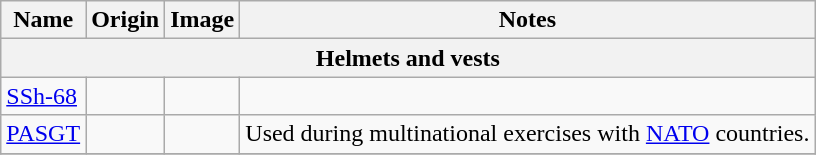<table class="wikitable">
<tr>
<th style="text-align:center;">Name</th>
<th style="text-align: center;">Origin</th>
<th style="text-align:l center;">Image</th>
<th style="text-align: center;">Notes</th>
</tr>
<tr>
<th colspan="5">Helmets and vests</th>
</tr>
<tr>
<td><a href='#'>SSh-68</a></td>
<td></td>
<td></td>
<td></td>
</tr>
<tr>
<td><a href='#'>PASGT</a></td>
<td></td>
<td></td>
<td>Used during multinational exercises with <a href='#'>NATO</a> countries.</td>
</tr>
<tr>
</tr>
</table>
